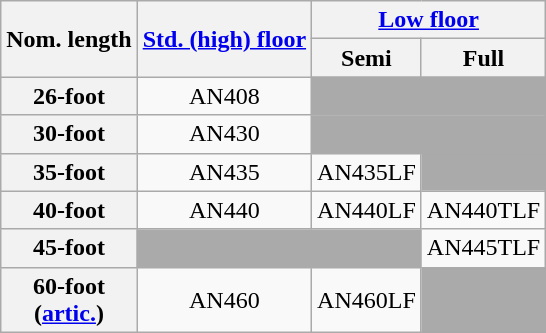<table class="wikitable" style="text-align:center;">
<tr>
<th rowspan=2>Nom. length</th>
<th rowspan=2><a href='#'>Std. (high) floor</a></th>
<th colspan=2><a href='#'>Low floor</a></th>
</tr>
<tr>
<th>Semi</th>
<th>Full</th>
</tr>
<tr>
<th>26-foot</th>
<td>AN408</td>
<td colspan=2 style="background:#aaa;"> </td>
</tr>
<tr>
<th>30-foot</th>
<td>AN430</td>
<td colspan=2 style="background:#aaa;"> </td>
</tr>
<tr>
<th>35-foot</th>
<td>AN435</td>
<td>AN435LF</td>
<td colspan=1 style="background:#aaa;"> </td>
</tr>
<tr>
<th>40-foot</th>
<td>AN440</td>
<td>AN440LF</td>
<td>AN440TLF</td>
</tr>
<tr>
<th>45-foot</th>
<td colspan=2 style="background:#aaa;"> </td>
<td>AN445TLF</td>
</tr>
<tr>
<th>60-foot<br>(<a href='#'>artic.</a>)</th>
<td>AN460</td>
<td>AN460LF</td>
<td colspan=1 style="background:#aaa;"> </td>
</tr>
</table>
